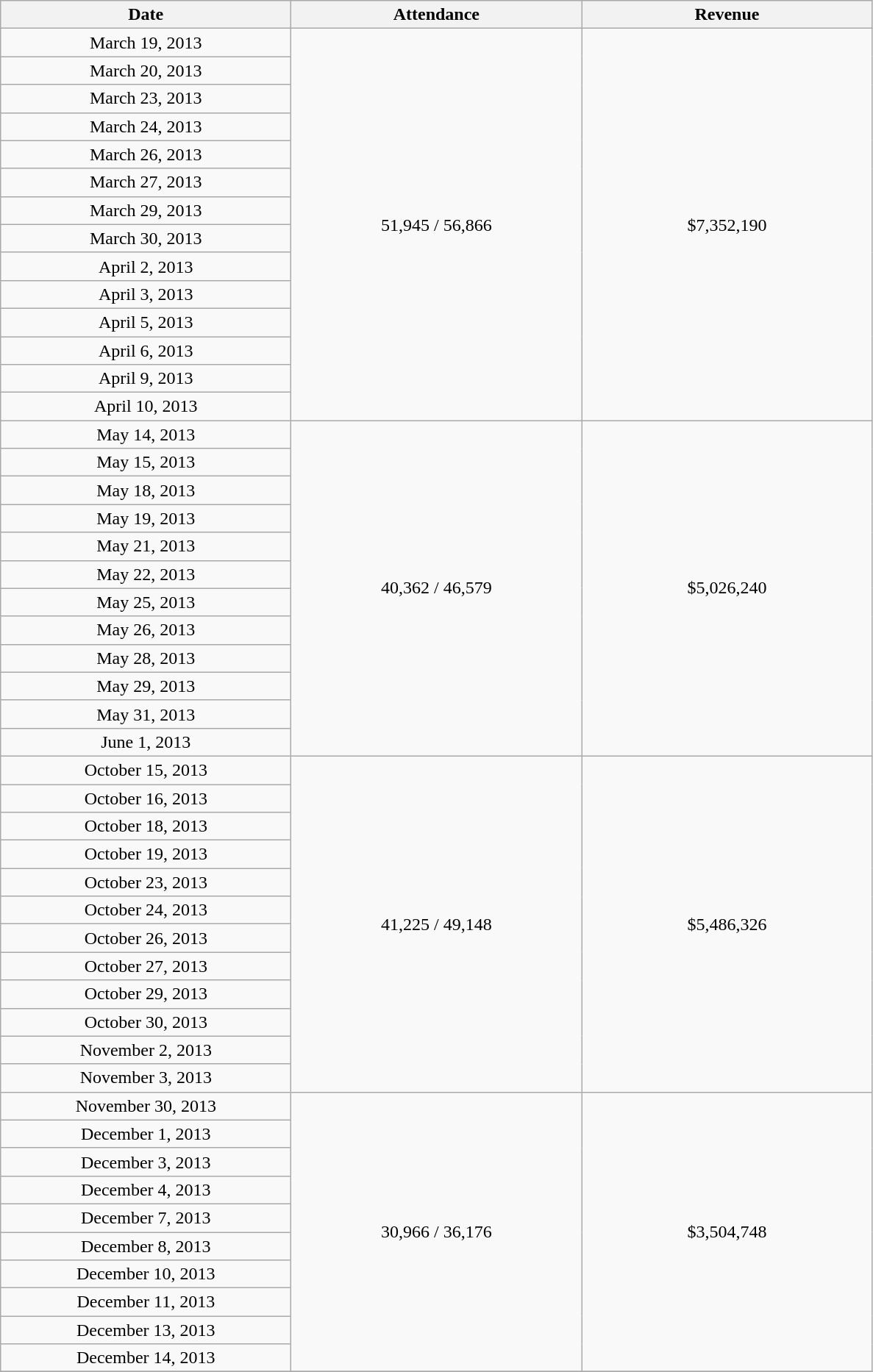<table class="wikitable plainrowheaders" style="text-align:center;">
<tr>
<th scope="col" style="width:16em;">Date</th>
<th scope="col" style="width:16em;">Attendance</th>
<th scope="col" style="width:16em;">Revenue</th>
</tr>
<tr>
<td>March 19, 2013</td>
<td rowspan="14">51,945 / 56,866</td>
<td rowspan="14">$7,352,190</td>
</tr>
<tr>
<td>March 20, 2013</td>
</tr>
<tr>
<td>March 23, 2013</td>
</tr>
<tr>
<td>March 24, 2013</td>
</tr>
<tr>
<td>March 26, 2013</td>
</tr>
<tr>
<td>March 27, 2013</td>
</tr>
<tr>
<td>March 29, 2013</td>
</tr>
<tr>
<td>March 30, 2013</td>
</tr>
<tr>
<td>April 2, 2013</td>
</tr>
<tr>
<td>April 3, 2013</td>
</tr>
<tr>
<td>April 5, 2013</td>
</tr>
<tr>
<td>April 6, 2013</td>
</tr>
<tr>
<td>April 9, 2013</td>
</tr>
<tr>
<td>April 10, 2013</td>
</tr>
<tr>
<td>May 14, 2013</td>
<td rowspan="12">40,362 / 46,579</td>
<td rowspan="12">$5,026,240</td>
</tr>
<tr>
<td>May 15, 2013</td>
</tr>
<tr>
<td>May 18, 2013</td>
</tr>
<tr>
<td>May 19, 2013</td>
</tr>
<tr>
<td>May 21, 2013</td>
</tr>
<tr>
<td>May 22, 2013</td>
</tr>
<tr>
<td>May 25, 2013</td>
</tr>
<tr>
<td>May 26, 2013</td>
</tr>
<tr>
<td>May 28, 2013</td>
</tr>
<tr>
<td>May 29, 2013</td>
</tr>
<tr>
<td>May 31, 2013</td>
</tr>
<tr>
<td>June 1, 2013</td>
</tr>
<tr>
<td>October 15, 2013</td>
<td rowspan="12">41,225 / 49,148</td>
<td rowspan="12">$5,486,326</td>
</tr>
<tr>
<td>October 16, 2013</td>
</tr>
<tr>
<td>October 18, 2013</td>
</tr>
<tr>
<td>October 19, 2013</td>
</tr>
<tr>
<td>October 23, 2013</td>
</tr>
<tr>
<td>October 24, 2013</td>
</tr>
<tr>
<td>October 26, 2013</td>
</tr>
<tr>
<td>October 27, 2013</td>
</tr>
<tr>
<td>October 29, 2013</td>
</tr>
<tr>
<td>October 30, 2013</td>
</tr>
<tr>
<td>November 2, 2013</td>
</tr>
<tr>
<td>November 3, 2013</td>
</tr>
<tr>
<td>November 30, 2013</td>
<td rowspan="10">30,966 / 36,176</td>
<td rowspan="10">$3,504,748</td>
</tr>
<tr>
<td>December 1, 2013</td>
</tr>
<tr>
<td>December 3, 2013</td>
</tr>
<tr>
<td>December 4, 2013</td>
</tr>
<tr>
<td>December 7, 2013</td>
</tr>
<tr>
<td>December 8, 2013</td>
</tr>
<tr>
<td>December 10, 2013</td>
</tr>
<tr>
<td>December 11, 2013</td>
</tr>
<tr>
<td>December 13, 2013</td>
</tr>
<tr>
<td>December 14, 2013</td>
</tr>
<tr>
</tr>
</table>
